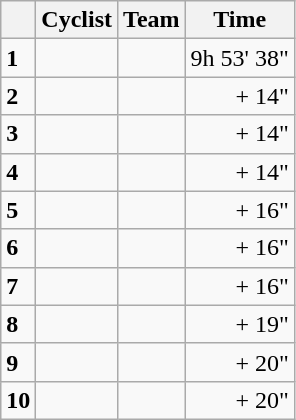<table class="wikitable">
<tr>
<th></th>
<th>Cyclist</th>
<th>Team</th>
<th>Time</th>
</tr>
<tr>
<td><strong>1</strong></td>
<td>  </td>
<td></td>
<td align=right>9h 53' 38"</td>
</tr>
<tr>
<td><strong>2</strong></td>
<td></td>
<td></td>
<td align=right>+ 14"</td>
</tr>
<tr>
<td><strong>3</strong></td>
<td></td>
<td></td>
<td align=right>+ 14"</td>
</tr>
<tr>
<td><strong>4</strong></td>
<td></td>
<td></td>
<td align=right>+ 14"</td>
</tr>
<tr>
<td><strong>5</strong></td>
<td></td>
<td></td>
<td align=right>+ 16"</td>
</tr>
<tr>
<td><strong>6</strong></td>
<td> </td>
<td></td>
<td align=right>+ 16"</td>
</tr>
<tr>
<td><strong>7</strong></td>
<td></td>
<td></td>
<td align=right>+ 16"</td>
</tr>
<tr>
<td><strong>8</strong></td>
<td></td>
<td></td>
<td align=right>+ 19"</td>
</tr>
<tr>
<td><strong>9</strong></td>
<td></td>
<td></td>
<td align=right>+ 20"</td>
</tr>
<tr>
<td><strong>10</strong></td>
<td></td>
<td></td>
<td align=right>+ 20"</td>
</tr>
</table>
